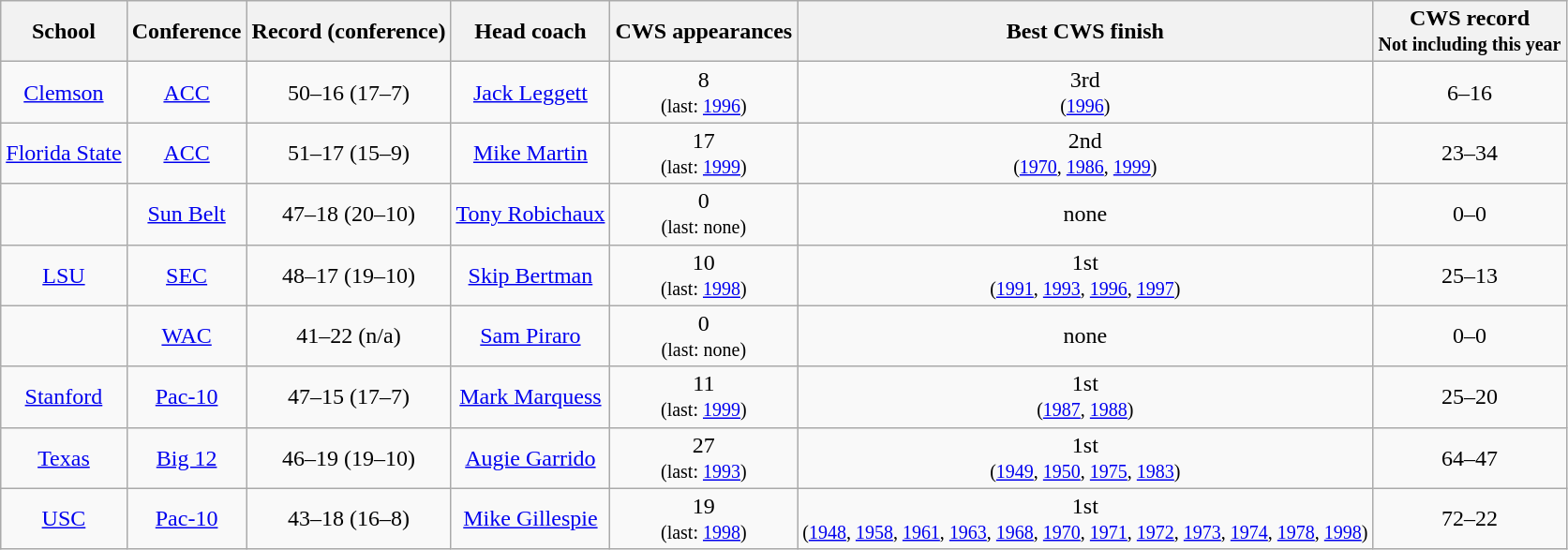<table class="wikitable">
<tr>
<th>School</th>
<th>Conference</th>
<th>Record (conference)</th>
<th>Head coach</th>
<th>CWS appearances</th>
<th>Best CWS finish</th>
<th>CWS record<br><small>Not including this year</small></th>
</tr>
<tr align=center>
<td><a href='#'>Clemson</a></td>
<td><a href='#'>ACC</a></td>
<td>50–16 (17–7)</td>
<td><a href='#'>Jack Leggett</a></td>
<td>8<br><small>(last: <a href='#'>1996</a>)</small></td>
<td>3rd<br><small>(<a href='#'>1996</a>)</small></td>
<td>6–16</td>
</tr>
<tr align=center>
<td><a href='#'>Florida State</a></td>
<td><a href='#'>ACC</a></td>
<td>51–17 (15–9)</td>
<td><a href='#'>Mike Martin</a></td>
<td>17<br><small>(last: <a href='#'>1999</a>)</small></td>
<td>2nd<br><small>(<a href='#'>1970</a>, <a href='#'>1986</a>, <a href='#'>1999</a>)</small></td>
<td>23–34</td>
</tr>
<tr align=center>
<td></td>
<td><a href='#'>Sun Belt</a></td>
<td>47–18 (20–10)</td>
<td><a href='#'>Tony Robichaux</a></td>
<td>0<br><small>(last: none)</small></td>
<td>none</td>
<td>0–0</td>
</tr>
<tr align=center>
<td><a href='#'>LSU</a></td>
<td><a href='#'>SEC</a></td>
<td>48–17 (19–10)</td>
<td><a href='#'>Skip Bertman</a></td>
<td>10<br><small>(last: <a href='#'>1998</a>)</small></td>
<td>1st<br><small>(<a href='#'>1991</a>, <a href='#'>1993</a>, <a href='#'>1996</a>, <a href='#'>1997</a>)</small></td>
<td>25–13</td>
</tr>
<tr align=center>
<td></td>
<td><a href='#'>WAC</a></td>
<td>41–22 (n/a)</td>
<td><a href='#'>Sam Piraro</a></td>
<td>0<br><small>(last: none)</small></td>
<td>none</td>
<td>0–0</td>
</tr>
<tr align=center>
<td><a href='#'>Stanford</a></td>
<td><a href='#'>Pac-10</a></td>
<td>47–15 (17–7)</td>
<td><a href='#'>Mark Marquess</a></td>
<td>11<br><small>(last: <a href='#'>1999</a>)</small></td>
<td>1st<br><small>(<a href='#'>1987</a>, <a href='#'>1988</a>)</small></td>
<td>25–20</td>
</tr>
<tr align=center>
<td><a href='#'>Texas</a></td>
<td><a href='#'>Big 12</a></td>
<td>46–19 (19–10)</td>
<td><a href='#'>Augie Garrido</a></td>
<td>27<br><small>(last: <a href='#'>1993</a>)</small></td>
<td>1st<br><small>(<a href='#'>1949</a>, <a href='#'>1950</a>, <a href='#'>1975</a>, <a href='#'>1983</a>)</small></td>
<td>64–47</td>
</tr>
<tr align=center>
<td><a href='#'>USC</a></td>
<td><a href='#'>Pac-10</a></td>
<td>43–18 (16–8)</td>
<td><a href='#'>Mike Gillespie</a></td>
<td>19<br><small>(last: <a href='#'>1998</a>)</small></td>
<td>1st<br><small>(<a href='#'>1948</a>, <a href='#'>1958</a>, <a href='#'>1961</a>, <a href='#'>1963</a>, <a href='#'>1968</a>, <a href='#'>1970</a>, <a href='#'>1971</a>, <a href='#'>1972</a>, <a href='#'>1973</a>, <a href='#'>1974</a>, <a href='#'>1978</a>, <a href='#'>1998</a>)</small></td>
<td>72–22</td>
</tr>
</table>
